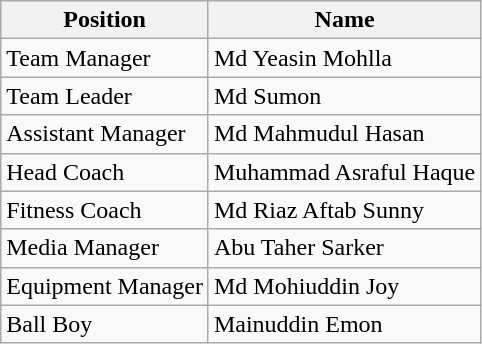<table class="wikitable">
<tr>
<th>Position</th>
<th>Name</th>
</tr>
<tr>
<td>Team Manager</td>
<td> Md Yeasin Mohlla</td>
</tr>
<tr>
<td>Team Leader</td>
<td> Md Sumon</td>
</tr>
<tr>
<td>Assistant Manager</td>
<td> Md Mahmudul Hasan</td>
</tr>
<tr>
<td>Head Coach</td>
<td> Muhammad Asraful Haque</td>
</tr>
<tr>
<td>Fitness Coach</td>
<td> Md Riaz Aftab Sunny</td>
</tr>
<tr>
<td>Media Manager</td>
<td> Abu Taher Sarker</td>
</tr>
<tr>
<td>Equipment Manager</td>
<td> Md Mohiuddin Joy</td>
</tr>
<tr>
<td>Ball Boy</td>
<td> Mainuddin Emon</td>
</tr>
</table>
